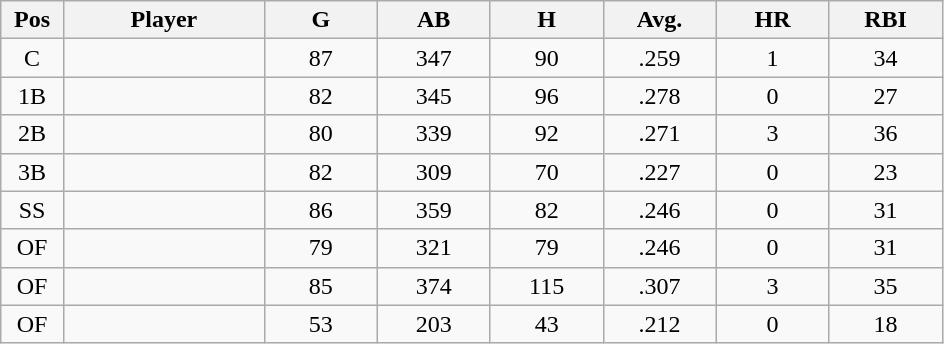<table class="wikitable sortable">
<tr>
<th bgcolor="#DDDDFF" width="5%">Pos</th>
<th bgcolor="#DDDDFF" width="16%">Player</th>
<th bgcolor="#DDDDFF" width="9%">G</th>
<th bgcolor="#DDDDFF" width="9%">AB</th>
<th bgcolor="#DDDDFF" width="9%">H</th>
<th bgcolor="#DDDDFF" width="9%">Avg.</th>
<th bgcolor="#DDDDFF" width="9%">HR</th>
<th bgcolor="#DDDDFF" width="9%">RBI</th>
</tr>
<tr align="center">
<td>C</td>
<td></td>
<td>87</td>
<td>347</td>
<td>90</td>
<td>.259</td>
<td>1</td>
<td>34</td>
</tr>
<tr align="center">
<td>1B</td>
<td></td>
<td>82</td>
<td>345</td>
<td>96</td>
<td>.278</td>
<td>0</td>
<td>27</td>
</tr>
<tr align="center">
<td>2B</td>
<td></td>
<td>80</td>
<td>339</td>
<td>92</td>
<td>.271</td>
<td>3</td>
<td>36</td>
</tr>
<tr align="center">
<td>3B</td>
<td></td>
<td>82</td>
<td>309</td>
<td>70</td>
<td>.227</td>
<td>0</td>
<td>23</td>
</tr>
<tr align="center">
<td>SS</td>
<td></td>
<td>86</td>
<td>359</td>
<td>82</td>
<td>.246</td>
<td>0</td>
<td>31</td>
</tr>
<tr align="center">
<td>OF</td>
<td></td>
<td>79</td>
<td>321</td>
<td>79</td>
<td>.246</td>
<td>0</td>
<td>31</td>
</tr>
<tr align="center">
<td>OF</td>
<td></td>
<td>85</td>
<td>374</td>
<td>115</td>
<td>.307</td>
<td>3</td>
<td>35</td>
</tr>
<tr align="center">
<td>OF</td>
<td></td>
<td>53</td>
<td>203</td>
<td>43</td>
<td>.212</td>
<td>0</td>
<td>18</td>
</tr>
</table>
